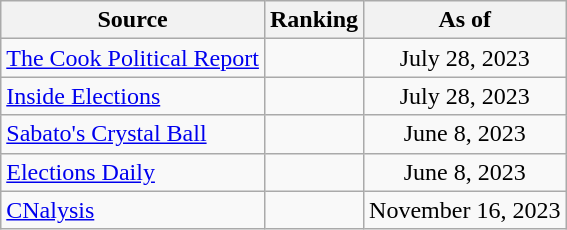<table class="wikitable" style="text-align:center">
<tr>
<th>Source</th>
<th>Ranking</th>
<th>As of</th>
</tr>
<tr>
<td align=left><a href='#'>The Cook Political Report</a></td>
<td></td>
<td>July 28, 2023</td>
</tr>
<tr>
<td align=left><a href='#'>Inside Elections</a></td>
<td></td>
<td>July 28, 2023</td>
</tr>
<tr>
<td align=left><a href='#'>Sabato's Crystal Ball</a></td>
<td></td>
<td>June 8, 2023</td>
</tr>
<tr>
<td align=left><a href='#'>Elections Daily</a></td>
<td></td>
<td>June 8, 2023</td>
</tr>
<tr>
<td align=left><a href='#'>CNalysis</a></td>
<td></td>
<td>November 16, 2023</td>
</tr>
</table>
